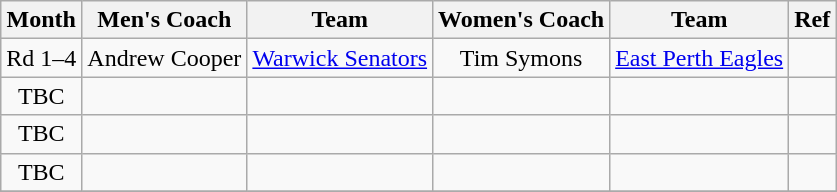<table class="wikitable" style="text-align:center">
<tr>
<th>Month</th>
<th>Men's Coach</th>
<th>Team</th>
<th>Women's Coach</th>
<th>Team</th>
<th>Ref</th>
</tr>
<tr>
<td>Rd 1–4</td>
<td>Andrew Cooper</td>
<td><a href='#'>Warwick Senators</a></td>
<td>Tim Symons</td>
<td><a href='#'>East Perth Eagles</a></td>
<td></td>
</tr>
<tr>
<td>TBC</td>
<td></td>
<td></td>
<td></td>
<td></td>
<td></td>
</tr>
<tr>
<td>TBC</td>
<td></td>
<td></td>
<td></td>
<td></td>
<td></td>
</tr>
<tr>
<td>TBC</td>
<td></td>
<td></td>
<td></td>
<td></td>
<td></td>
</tr>
<tr>
</tr>
</table>
